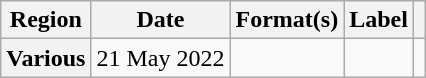<table class="wikitable plainrowheaders">
<tr>
<th scope="col">Region</th>
<th scope="col">Date</th>
<th scope="col">Format(s)</th>
<th scope="col">Label</th>
<th scope="col"></th>
</tr>
<tr>
<th scope="row">Various</th>
<td>21 May 2022</td>
<td></td>
<td></td>
<td></td>
</tr>
</table>
